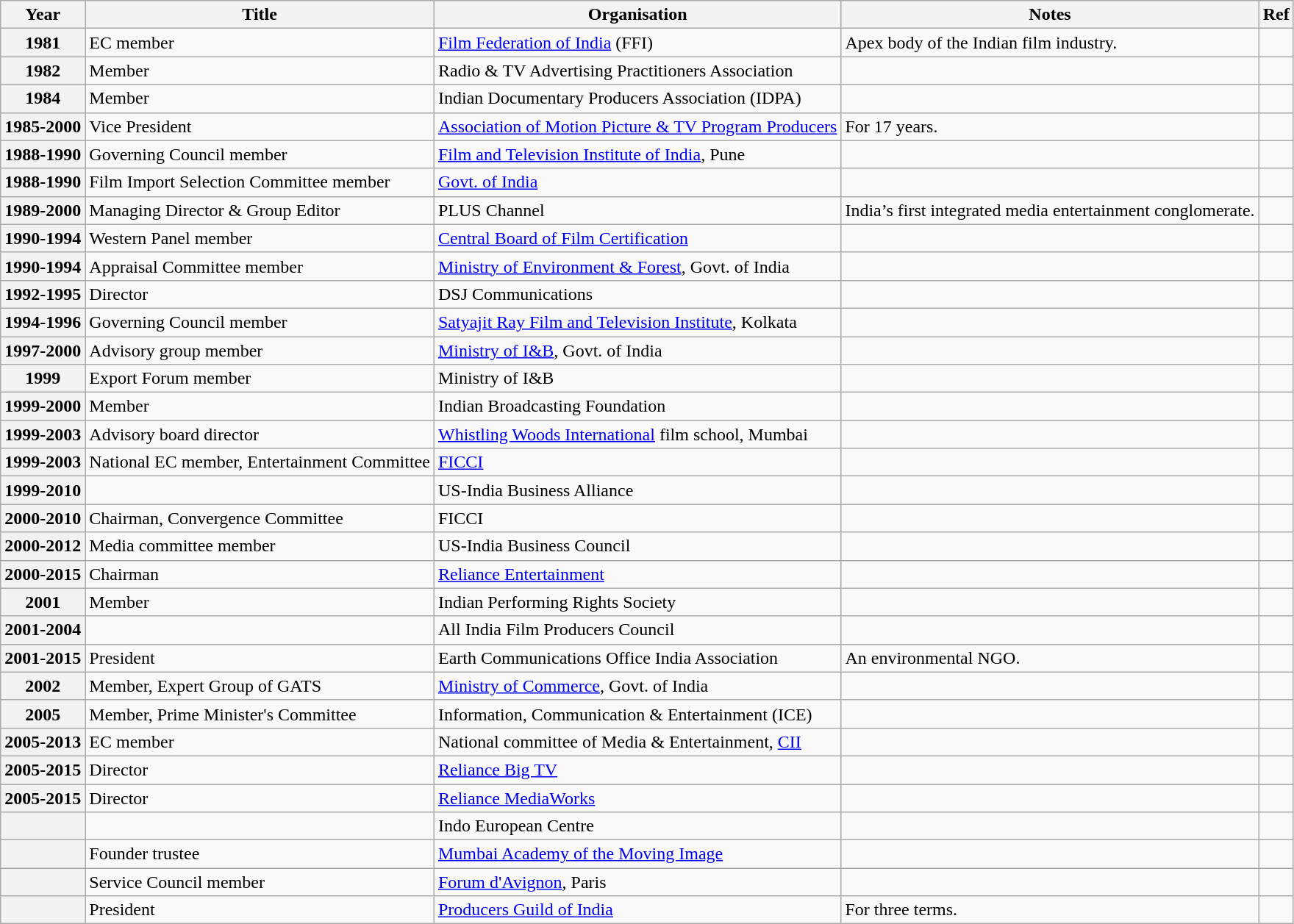<table class="wikitable sortable">
<tr>
<th>Year</th>
<th>Title</th>
<th>Organisation</th>
<th class="unsortable">Notes</th>
<th class="unsortable">Ref</th>
</tr>
<tr>
<th>1981</th>
<td>EC member</td>
<td><a href='#'>Film Federation of India</a> (FFI)</td>
<td>Apex body of the Indian film industry.</td>
<td></td>
</tr>
<tr>
<th>1982</th>
<td>Member</td>
<td>Radio & TV Advertising Practitioners Association</td>
<td></td>
<td></td>
</tr>
<tr>
<th>1984</th>
<td>Member</td>
<td>Indian Documentary Producers Association (IDPA)</td>
<td></td>
<td></td>
</tr>
<tr>
<th>1985-2000</th>
<td>Vice President</td>
<td><a href='#'>Association of Motion Picture & TV Program Producers</a></td>
<td>For 17 years.</td>
<td></td>
</tr>
<tr>
<th>1988-1990</th>
<td>Governing Council member</td>
<td><a href='#'>Film and Television Institute of India</a>, Pune</td>
<td></td>
<td></td>
</tr>
<tr>
<th>1988-1990</th>
<td>Film Import Selection Committee member</td>
<td><a href='#'>Govt. of India</a></td>
<td></td>
<td></td>
</tr>
<tr>
<th>1989-2000</th>
<td>Managing Director & Group Editor</td>
<td>PLUS Channel</td>
<td>India’s first integrated media entertainment conglomerate.</td>
<td></td>
</tr>
<tr>
<th>1990-1994</th>
<td>Western Panel member</td>
<td><a href='#'>Central Board of Film Certification</a></td>
<td></td>
<td></td>
</tr>
<tr>
<th>1990-1994</th>
<td>Appraisal Committee member</td>
<td><a href='#'>Ministry of Environment & Forest</a>, Govt. of India</td>
<td></td>
<td></td>
</tr>
<tr>
<th>1992-1995</th>
<td>Director</td>
<td>DSJ Communications</td>
<td></td>
<td></td>
</tr>
<tr>
<th>1994-1996</th>
<td>Governing Council member</td>
<td><a href='#'>Satyajit Ray Film and Television Institute</a>, Kolkata</td>
<td></td>
<td></td>
</tr>
<tr>
<th>1997-2000</th>
<td>Advisory group member</td>
<td><a href='#'>Ministry of I&B</a>, Govt. of India</td>
<td></td>
<td></td>
</tr>
<tr>
<th>1999</th>
<td>Export Forum member</td>
<td>Ministry of I&B</td>
<td></td>
<td></td>
</tr>
<tr>
<th>1999-2000</th>
<td>Member</td>
<td>Indian Broadcasting Foundation</td>
<td></td>
<td></td>
</tr>
<tr>
<th>1999-2003</th>
<td>Advisory board director</td>
<td><a href='#'>Whistling Woods International</a> film school, Mumbai</td>
<td></td>
<td></td>
</tr>
<tr>
<th>1999-2003</th>
<td>National EC member, Entertainment Committee</td>
<td><a href='#'>FICCI</a></td>
<td></td>
<td></td>
</tr>
<tr>
<th>1999-2010</th>
<td></td>
<td>US-India Business Alliance</td>
<td></td>
<td></td>
</tr>
<tr>
<th>2000-2010</th>
<td>Chairman, Convergence Committee</td>
<td>FICCI</td>
<td></td>
<td></td>
</tr>
<tr>
<th>2000-2012</th>
<td>Media committee member</td>
<td>US-India Business Council</td>
<td></td>
<td></td>
</tr>
<tr>
<th>2000-2015</th>
<td>Chairman</td>
<td><a href='#'>Reliance Entertainment</a></td>
<td></td>
<td></td>
</tr>
<tr>
<th>2001</th>
<td>Member</td>
<td>Indian Performing Rights Society</td>
<td></td>
<td></td>
</tr>
<tr>
<th>2001-2004</th>
<td></td>
<td>All India Film Producers Council</td>
<td></td>
<td></td>
</tr>
<tr>
<th>2001-2015</th>
<td>President</td>
<td>Earth Communications Office India Association</td>
<td>An environmental NGO.</td>
<td></td>
</tr>
<tr>
<th>2002</th>
<td>Member, Expert Group of GATS</td>
<td><a href='#'>Ministry of Commerce</a>, Govt. of India</td>
<td></td>
<td></td>
</tr>
<tr>
<th>2005</th>
<td>Member, Prime Minister's Committee</td>
<td>Information, Communication & Entertainment (ICE)</td>
<td></td>
<td></td>
</tr>
<tr>
<th>2005-2013</th>
<td>EC member</td>
<td>National committee of Media & Entertainment, <a href='#'>CII</a></td>
<td></td>
<td></td>
</tr>
<tr>
<th>2005-2015</th>
<td>Director</td>
<td><a href='#'>Reliance Big TV</a></td>
<td></td>
<td></td>
</tr>
<tr>
<th>2005-2015</th>
<td>Director</td>
<td><a href='#'>Reliance MediaWorks</a></td>
<td></td>
<td></td>
</tr>
<tr>
<th></th>
<td></td>
<td>Indo European Centre</td>
<td></td>
<td></td>
</tr>
<tr>
<th></th>
<td>Founder trustee</td>
<td><a href='#'>Mumbai Academy of the Moving Image</a></td>
<td></td>
<td></td>
</tr>
<tr>
<th></th>
<td>Service Council member</td>
<td><a href='#'>Forum d'Avignon</a>, Paris</td>
<td></td>
<td></td>
</tr>
<tr>
<th></th>
<td>President</td>
<td><a href='#'>Producers Guild of India</a></td>
<td>For three terms.</td>
<td></td>
</tr>
</table>
